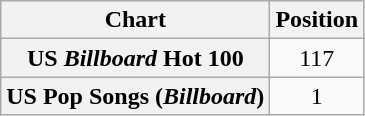<table class="wikitable plainrowheaders" style="text-align:center">
<tr>
<th scope="col">Chart</th>
<th scope="col">Position</th>
</tr>
<tr>
<th scope="row">US <em>Billboard</em> Hot 100</th>
<td>117</td>
</tr>
<tr>
<th scope="row">US Pop Songs (<em>Billboard</em>)</th>
<td>1</td>
</tr>
</table>
